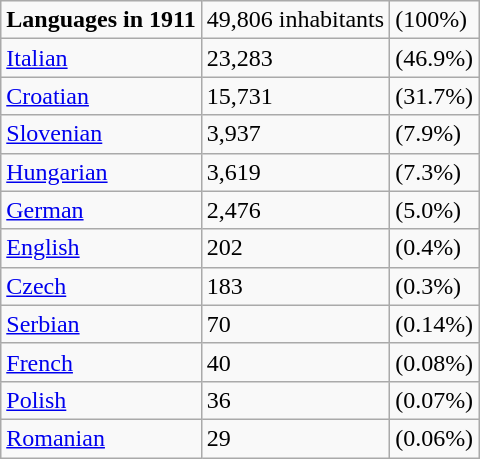<table class="wikitable">
<tr>
<td><strong>Languages in 1911</strong></td>
<td>49,806 inhabitants</td>
<td>(100%)</td>
</tr>
<tr>
<td><a href='#'>Italian</a></td>
<td>23,283</td>
<td>(46.9%)</td>
</tr>
<tr>
<td><a href='#'>Croatian</a></td>
<td>15,731</td>
<td>(31.7%)</td>
</tr>
<tr>
<td><a href='#'>Slovenian</a></td>
<td>3,937</td>
<td>(7.9%)</td>
</tr>
<tr>
<td><a href='#'>Hungarian</a></td>
<td>3,619</td>
<td>(7.3%)</td>
</tr>
<tr>
<td><a href='#'>German</a></td>
<td>2,476</td>
<td>(5.0%)</td>
</tr>
<tr>
<td><a href='#'>English</a></td>
<td>202</td>
<td>(0.4%)</td>
</tr>
<tr>
<td><a href='#'>Czech</a></td>
<td>183</td>
<td>(0.3%)</td>
</tr>
<tr>
<td><a href='#'>Serbian</a></td>
<td>70</td>
<td>(0.14%)</td>
</tr>
<tr>
<td><a href='#'>French</a></td>
<td>40</td>
<td>(0.08%)</td>
</tr>
<tr>
<td><a href='#'>Polish</a></td>
<td>36</td>
<td>(0.07%)</td>
</tr>
<tr>
<td><a href='#'>Romanian</a></td>
<td>29</td>
<td>(0.06%)</td>
</tr>
</table>
